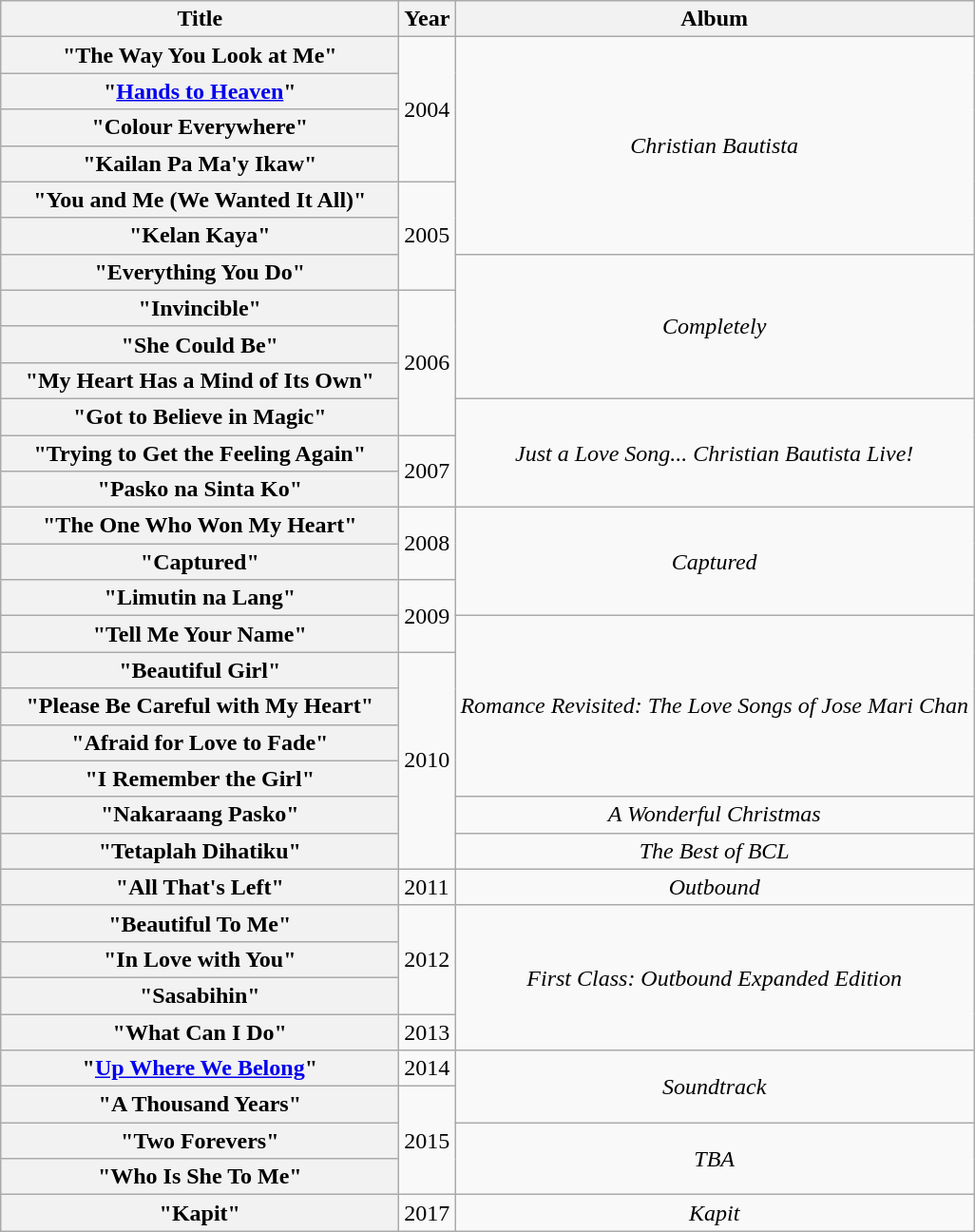<table class="wikitable plainrowheaders">
<tr>
<th style="width:17em;">Title</th>
<th>Year</th>
<th>Album</th>
</tr>
<tr>
<th scope="row">"The Way You Look at Me"</th>
<td rowspan=4>2004</td>
<td align=center rowspan=6><em>Christian Bautista</em></td>
</tr>
<tr>
<th scope="row">"<a href='#'>Hands to Heaven</a>"</th>
</tr>
<tr>
<th scope="row">"Colour Everywhere"</th>
</tr>
<tr>
<th scope="row">"Kailan Pa Ma'y Ikaw"</th>
</tr>
<tr>
<th scope="row">"You and Me (We Wanted It All)" <br> </th>
<td rowspan=3>2005</td>
</tr>
<tr>
<th scope="row">"Kelan Kaya"</th>
</tr>
<tr>
<th scope="row">"Everything You Do"</th>
<td align=center rowspan=4><em>Completely</em></td>
</tr>
<tr>
<th scope="row">"Invincible"</th>
<td rowspan=4>2006</td>
</tr>
<tr>
<th scope="row">"She Could Be"</th>
</tr>
<tr>
<th scope="row">"My Heart Has a Mind of Its Own"</th>
</tr>
<tr>
<th scope="row">"Got to Believe in Magic"</th>
<td align=center rowspan=3><em>Just a Love Song... Christian Bautista Live!</em></td>
</tr>
<tr>
<th scope="row">"Trying to Get the Feeling Again"</th>
<td rowspan=2>2007</td>
</tr>
<tr>
<th scope="row">"Pasko na Sinta Ko"</th>
</tr>
<tr>
<th scope="row">"The One Who Won My Heart"</th>
<td rowspan=2>2008</td>
<td align=center rowspan=3><em>Captured</em></td>
</tr>
<tr>
<th scope="row">"Captured" </th>
</tr>
<tr>
<th scope="row">"Limutin na Lang"</th>
<td rowspan=2>2009</td>
</tr>
<tr>
<th scope="row">"Tell Me Your Name"</th>
<td rowspan=5 align=center><em>Romance Revisited: The Love Songs of Jose Mari Chan</em></td>
</tr>
<tr>
<th scope="row">"Beautiful Girl"</th>
<td rowspan=6>2010</td>
</tr>
<tr>
<th scope="row">"Please Be Careful with My Heart" <br> </th>
</tr>
<tr>
<th scope="row">"Afraid for Love to Fade"</th>
</tr>
<tr>
<th scope="row">"I Remember the Girl"</th>
</tr>
<tr>
<th scope="row">"Nakaraang Pasko"</th>
<td align=center><em>A Wonderful Christmas</em></td>
</tr>
<tr>
<th scope="row">"Tetaplah Dihatiku" <br> </th>
<td align=center><em>The Best of BCL</em></td>
</tr>
<tr>
<th scope="row">"All That's Left"</th>
<td>2011</td>
<td align=center><em>Outbound</em></td>
</tr>
<tr>
<th scope="row">"Beautiful To Me"</th>
<td rowspan=3>2012</td>
<td rowspan=4 align=center><em>First Class: Outbound Expanded Edition</em></td>
</tr>
<tr>
<th scope="row">"In Love with You" <br> </th>
</tr>
<tr>
<th scope="row">"Sasabihin" <br> </th>
</tr>
<tr>
<th scope="row">"What Can I Do"</th>
<td>2013</td>
</tr>
<tr>
<th scope="row">"<a href='#'>Up Where We Belong</a>"</th>
<td>2014</td>
<td rowspan=2 align=center><em>Soundtrack</em></td>
</tr>
<tr>
<th scope="row">"A Thousand Years"</th>
<td rowspan=3>2015</td>
</tr>
<tr>
<th scope="row">"Two Forevers" <br> </th>
<td align=center rowspan=2><em>TBA</em></td>
</tr>
<tr>
<th scope="row">"Who Is She To Me"</th>
</tr>
<tr>
<th scope="row">"Kapit"</th>
<td>2017</td>
<td align=center><em>Kapit</em></td>
</tr>
</table>
